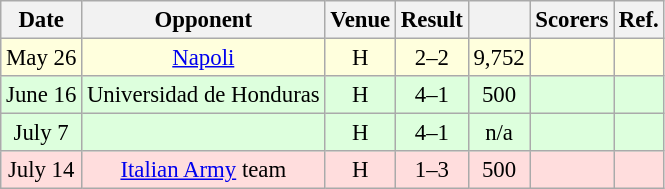<table class="wikitable" style="font-size:95%; text-align:center">
<tr>
<th>Date</th>
<th>Opponent</th>
<th>Venue</th>
<th>Result</th>
<th></th>
<th>Scorers</th>
<th>Ref.</th>
</tr>
<tr bgcolor="#ffffdd">
<td> May 26</td>
<td>  <a href='#'>Napoli</a></td>
<td>H</td>
<td>2–2</td>
<td>9,752</td>
<td></td>
<td></td>
</tr>
<tr bgcolor= #ddffdd>
<td> June 16</td>
<td>  Universidad de Honduras</td>
<td>H</td>
<td>4–1</td>
<td>500</td>
<td></td>
<td></td>
</tr>
<tr bgcolor= #ddffdd>
<td> July 7</td>
<td> </td>
<td>H</td>
<td>4–1</td>
<td>n/a</td>
<td></td>
<td></td>
</tr>
<tr bgcolor= #ffdddd>
<td> July 14</td>
<td>  <a href='#'>Italian Army</a> team</td>
<td>H</td>
<td>1–3</td>
<td>500</td>
<td></td>
<td></td>
</tr>
</table>
